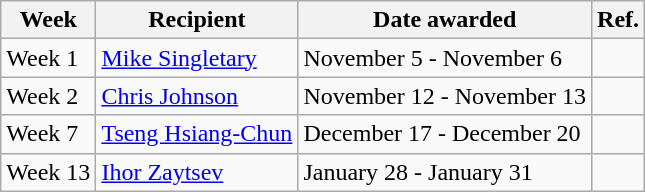<table class="wikitable">
<tr>
<th>Week</th>
<th>Recipient</th>
<th>Date awarded</th>
<th>Ref.</th>
</tr>
<tr>
<td>Week 1</td>
<td><a href='#'>Mike Singletary</a></td>
<td>November 5 - November 6</td>
<td></td>
</tr>
<tr>
<td>Week 2</td>
<td><a href='#'>Chris Johnson</a></td>
<td>November 12 - November 13</td>
<td></td>
</tr>
<tr>
<td>Week 7</td>
<td><a href='#'>Tseng Hsiang-Chun</a></td>
<td>December 17 - December 20</td>
<td></td>
</tr>
<tr>
<td>Week 13</td>
<td><a href='#'>Ihor Zaytsev</a></td>
<td>January 28 - January 31</td>
<td></td>
</tr>
</table>
